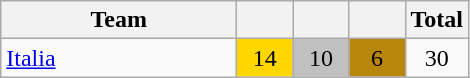<table class="wikitable" style="text-align:center; font-size:100%">
<tr>
<th width=150>Team</th>
<th width=30></th>
<th width=30></th>
<th width=30></th>
<th width=30>Total</th>
</tr>
<tr>
<td align=left> <a href='#'>Italia</a></td>
<td bgcolor=#ffd700>14</td>
<td bgcolor=#c0c0c0>10</td>
<td bgcolor=#b8860b>6</td>
<td>30</td>
</tr>
</table>
